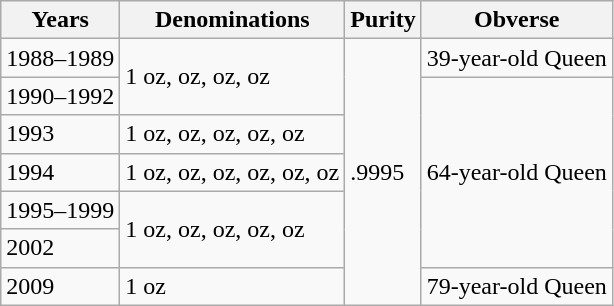<table class="wikitable">
<tr>
<th>Years</th>
<th>Denominations</th>
<th>Purity</th>
<th>Obverse</th>
</tr>
<tr>
<td>1988–1989</td>
<td rowspan="2">1 oz,  oz,  oz,  oz</td>
<td rowspan="7">.9995</td>
<td rowspan=1>39-year-old Queen</td>
</tr>
<tr>
<td>1990–1992</td>
<td rowspan=5>64-year-old Queen</td>
</tr>
<tr>
<td>1993</td>
<td>1 oz,  oz,  oz,  oz,  oz</td>
</tr>
<tr>
<td>1994</td>
<td>1 oz,  oz,  oz,  oz,  oz,  oz</td>
</tr>
<tr>
<td>1995–1999</td>
<td rowspan="2">1 oz,  oz,  oz,  oz,  oz</td>
</tr>
<tr>
<td>2002</td>
</tr>
<tr>
<td>2009</td>
<td>1 oz</td>
<td rowspan=1>79-year-old Queen</td>
</tr>
</table>
